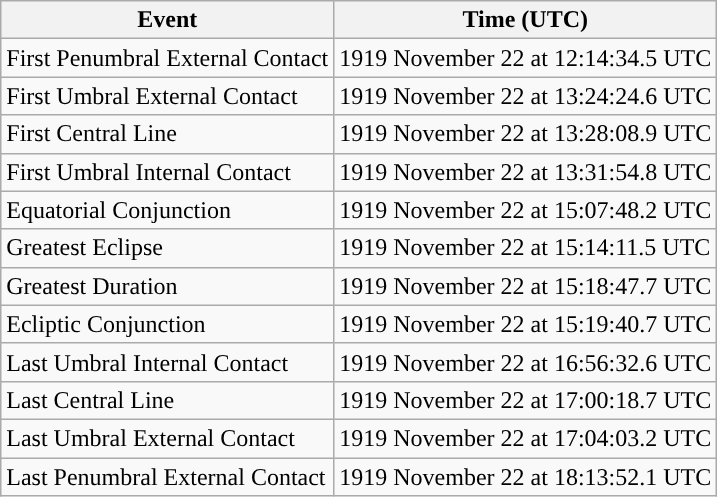<table class="wikitable">
<tr>
<th>Event</th>
<th>Time (UTC)</th>
</tr>
<tr>
<td>First Penumbral External Contact</td>
<td>1919 November 22 at 12:14:34.5 UTC</td>
</tr>
<tr>
<td>First Umbral External Contact</td>
<td>1919 November 22 at 13:24:24.6 UTC</td>
</tr>
<tr>
<td>First Central Line</td>
<td>1919 November 22 at 13:28:08.9 UTC</td>
</tr>
<tr>
<td>First Umbral Internal Contact</td>
<td>1919 November 22 at 13:31:54.8 UTC</td>
</tr>
<tr>
<td>Equatorial Conjunction</td>
<td>1919 November 22 at 15:07:48.2 UTC</td>
</tr>
<tr>
<td>Greatest Eclipse</td>
<td>1919 November 22 at 15:14:11.5 UTC</td>
</tr>
<tr>
<td>Greatest Duration</td>
<td>1919 November 22 at 15:18:47.7 UTC</td>
</tr>
<tr>
<td>Ecliptic Conjunction</td>
<td>1919 November 22 at 15:19:40.7 UTC</td>
</tr>
<tr>
<td>Last Umbral Internal Contact</td>
<td>1919 November 22 at 16:56:32.6 UTC</td>
</tr>
<tr>
<td>Last Central Line</td>
<td>1919 November 22 at 17:00:18.7 UTC</td>
</tr>
<tr>
<td>Last Umbral External Contact</td>
<td>1919 November 22 at 17:04:03.2 UTC</td>
</tr>
<tr>
<td>Last Penumbral External Contact</td>
<td>1919 November 22 at 18:13:52.1 UTC</td>
</tr>
</table>
